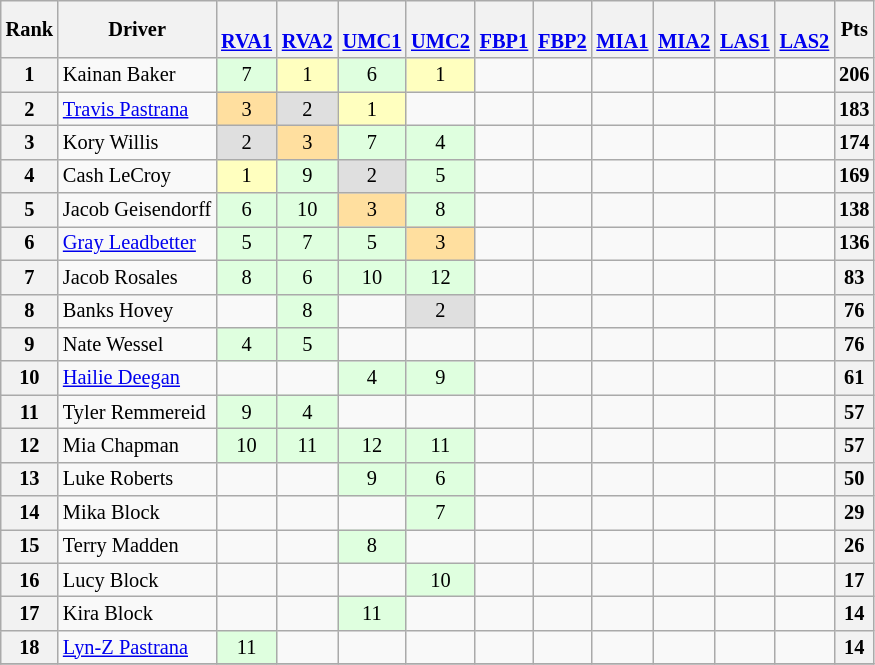<table class="wikitable" style="font-size: 85%; text-align:center">
<tr>
<th>Rank</th>
<th>Driver</th>
<th><br><a href='#'>RVA1</a></th>
<th><br><a href='#'>RVA2</a></th>
<th><br><a href='#'>UMC1</a></th>
<th><br><a href='#'>UMC2</a></th>
<th><br><a href='#'>FBP1</a></th>
<th><br><a href='#'>FBP2</a></th>
<th><br><a href='#'>MIA1</a></th>
<th><br><a href='#'>MIA2</a></th>
<th><br><a href='#'>LAS1</a></th>
<th><br><a href='#'>LAS2</a></th>
<th>Pts</th>
</tr>
<tr>
<th>1</th>
<td align="left"> Kainan Baker</td>
<td style="background:#dfffdf;">7</td>
<td style="background:#ffffbf;">1</td>
<td style="background:#dfffdf;">6</td>
<td style="background:#ffffbf;">1</td>
<td></td>
<td></td>
<td></td>
<td></td>
<td></td>
<td></td>
<th>206</th>
</tr>
<tr>
<th>2</th>
<td align="left"> <a href='#'>Travis Pastrana</a></td>
<td style="background:#FFDF9F;">3</td>
<td style="background:#DFDFDF;">2</td>
<td style="background:#ffffbf;">1</td>
<td></td>
<td></td>
<td></td>
<td></td>
<td></td>
<td></td>
<td></td>
<th>183</th>
</tr>
<tr>
<th>3</th>
<td align=left> Kory Willis</td>
<td style="background:#DFDFDF;">2</td>
<td style="background:#FFDF9F;">3</td>
<td style="background:#dfffdf;">7</td>
<td style="background:#dfffdf;">4</td>
<td></td>
<td></td>
<td></td>
<td></td>
<td></td>
<td></td>
<th>174</th>
</tr>
<tr>
<th>4</th>
<td align=left> Cash LeCroy</td>
<td style="background:#ffffbf;">1</td>
<td style="background:#dfffdf;">9</td>
<td style="background:#DFDFDF;">2</td>
<td style="background:#dfffdf;">5</td>
<td></td>
<td></td>
<td></td>
<td></td>
<td></td>
<td></td>
<th>169</th>
</tr>
<tr>
<th>5</th>
<td align="left"> Jacob Geisendorff</td>
<td style="background:#dfffdf;">6</td>
<td style="background:#dfffdf;">10</td>
<td style="background:#FFDF9F;">3</td>
<td style="background:#dfffdf;">8</td>
<td></td>
<td></td>
<td></td>
<td></td>
<td></td>
<td></td>
<th>138</th>
</tr>
<tr>
<th>6</th>
<td align="left"> <a href='#'>Gray Leadbetter</a></td>
<td style="background:#dfffdf;">5</td>
<td style="background:#dfffdf;">7</td>
<td style="background:#dfffdf;">5</td>
<td style="background:#FFDF9F;">3</td>
<td></td>
<td></td>
<td></td>
<td></td>
<td></td>
<td></td>
<th>136</th>
</tr>
<tr>
<th>7</th>
<td align="left"> Jacob Rosales</td>
<td style="background:#dfffdf;">8</td>
<td style="background:#dfffdf;">6</td>
<td style="background:#dfffdf;">10</td>
<td style="background:#dfffdf;">12</td>
<td></td>
<td></td>
<td></td>
<td></td>
<td></td>
<td></td>
<th>83</th>
</tr>
<tr>
<th>8</th>
<td align="left"> Banks Hovey</td>
<td></td>
<td style="background:#dfffdf;">8</td>
<td></td>
<td style="background:#DFDFDF;">2</td>
<td></td>
<td></td>
<td></td>
<td></td>
<td></td>
<td></td>
<th>76</th>
</tr>
<tr>
<th>9</th>
<td align="left"> Nate Wessel</td>
<td style="background:#dfffdf;">4</td>
<td style="background:#dfffdf;">5</td>
<td></td>
<td></td>
<td></td>
<td></td>
<td></td>
<td></td>
<td></td>
<td></td>
<th>76</th>
</tr>
<tr>
<th>10</th>
<td align="left"> <a href='#'>Hailie Deegan</a></td>
<td></td>
<td></td>
<td style="background:#dfffdf;">4</td>
<td style="background:#dfffdf;">9</td>
<td></td>
<td></td>
<td></td>
<td></td>
<td></td>
<td></td>
<th>61</th>
</tr>
<tr>
<th>11</th>
<td align="left"> Tyler Remmereid</td>
<td style="background:#dfffdf;">9</td>
<td style="background:#dfffdf;">4</td>
<td></td>
<td></td>
<td></td>
<td></td>
<td></td>
<td></td>
<td></td>
<td></td>
<th>57</th>
</tr>
<tr>
<th>12</th>
<td align="left"> Mia Chapman</td>
<td style="background:#dfffdf;">10</td>
<td style="background:#dfffdf;">11</td>
<td style="background:#dfffdf;">12</td>
<td style="background:#dfffdf;">11</td>
<td></td>
<td></td>
<td></td>
<td></td>
<td></td>
<td></td>
<th>57</th>
</tr>
<tr>
<th>13</th>
<td align="left"> Luke Roberts</td>
<td></td>
<td></td>
<td style="background:#dfffdf;">9</td>
<td style="background:#dfffdf;">6</td>
<td></td>
<td></td>
<td></td>
<td></td>
<td></td>
<td></td>
<th>50</th>
</tr>
<tr>
<th>14</th>
<td align="left"> Mika Block</td>
<td></td>
<td></td>
<td></td>
<td style="background:#dfffdf;">7</td>
<td></td>
<td></td>
<td></td>
<td></td>
<td></td>
<td></td>
<th>29</th>
</tr>
<tr>
<th>15</th>
<td align="left"> Terry Madden</td>
<td></td>
<td></td>
<td style="background:#dfffdf;">8</td>
<td></td>
<td></td>
<td></td>
<td></td>
<td></td>
<td></td>
<td></td>
<th>26</th>
</tr>
<tr>
<th>16</th>
<td align="left"> Lucy Block</td>
<td></td>
<td></td>
<td></td>
<td style="background:#dfffdf;">10</td>
<td></td>
<td></td>
<td></td>
<td></td>
<td></td>
<td></td>
<th>17</th>
</tr>
<tr>
<th>17</th>
<td align="left"> Kira Block</td>
<td></td>
<td></td>
<td style="background:#dfffdf;">11</td>
<td></td>
<td></td>
<td></td>
<td></td>
<td></td>
<td></td>
<td></td>
<th>14</th>
</tr>
<tr>
<th>18</th>
<td align="left"> <a href='#'>Lyn-Z Pastrana</a></td>
<td style="background:#dfffdf;">11</td>
<td></td>
<td></td>
<td></td>
<td></td>
<td></td>
<td></td>
<td></td>
<td></td>
<td></td>
<th>14</th>
</tr>
<tr>
</tr>
</table>
